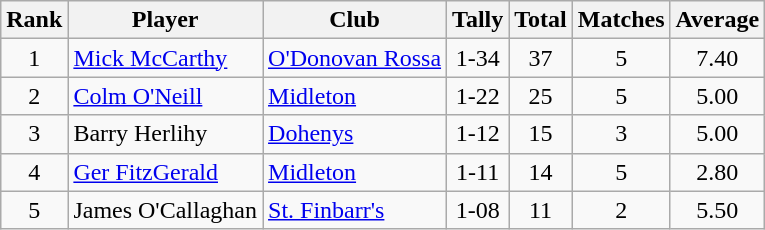<table class="wikitable">
<tr>
<th>Rank</th>
<th>Player</th>
<th>Club</th>
<th>Tally</th>
<th>Total</th>
<th>Matches</th>
<th>Average</th>
</tr>
<tr>
<td rowspan="1" style="text-align:center;">1</td>
<td><a href='#'>Mick McCarthy</a></td>
<td><a href='#'>O'Donovan Rossa</a></td>
<td align=center>1-34</td>
<td align=center>37</td>
<td align=center>5</td>
<td align=center>7.40</td>
</tr>
<tr>
<td rowspan="1" style="text-align:center;">2</td>
<td><a href='#'>Colm O'Neill</a></td>
<td><a href='#'>Midleton</a></td>
<td align=center>1-22</td>
<td align=center>25</td>
<td align=center>5</td>
<td align=center>5.00</td>
</tr>
<tr>
<td rowspan="1" style="text-align:center;">3</td>
<td>Barry Herlihy</td>
<td><a href='#'>Dohenys</a></td>
<td align=center>1-12</td>
<td align=center>15</td>
<td align=center>3</td>
<td align=center>5.00</td>
</tr>
<tr>
<td rowspan="1" style="text-align:center;">4</td>
<td><a href='#'>Ger FitzGerald</a></td>
<td><a href='#'>Midleton</a></td>
<td align=center>1-11</td>
<td align=center>14</td>
<td align=center>5</td>
<td align=center>2.80</td>
</tr>
<tr>
<td rowspan="1" style="text-align:center;">5</td>
<td>James O'Callaghan</td>
<td><a href='#'>St. Finbarr's</a></td>
<td align=center>1-08</td>
<td align=center>11</td>
<td align=center>2</td>
<td align=center>5.50</td>
</tr>
</table>
